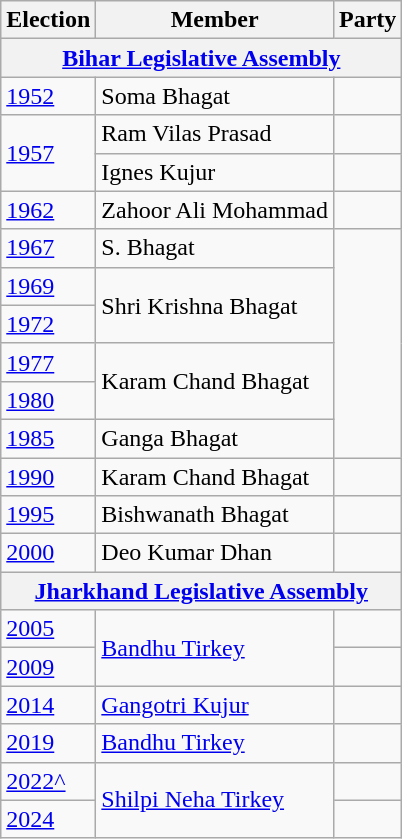<table class="wikitable sortable">
<tr>
<th>Election</th>
<th>Member</th>
<th colspan=2>Party</th>
</tr>
<tr>
<th colspan=4><a href='#'>Bihar Legislative Assembly</a></th>
</tr>
<tr>
<td><a href='#'>1952</a></td>
<td>Soma Bhagat</td>
<td></td>
</tr>
<tr>
<td rowspan="2"><a href='#'>1957</a></td>
<td>Ram Vilas Prasad</td>
<td></td>
</tr>
<tr>
<td>Ignes Kujur</td>
</tr>
<tr>
<td><a href='#'>1962</a></td>
<td>Zahoor Ali Mohammad</td>
<td></td>
</tr>
<tr>
<td><a href='#'>1967</a></td>
<td>S. Bhagat</td>
</tr>
<tr>
<td><a href='#'>1969</a></td>
<td rowspan="2">Shri Krishna Bhagat</td>
</tr>
<tr>
<td><a href='#'>1972</a></td>
</tr>
<tr>
<td><a href='#'>1977</a></td>
<td rowspan="2">Karam Chand Bhagat</td>
</tr>
<tr>
<td><a href='#'>1980</a></td>
</tr>
<tr>
<td><a href='#'>1985</a></td>
<td>Ganga Bhagat</td>
</tr>
<tr>
<td><a href='#'>1990</a></td>
<td>Karam Chand Bhagat</td>
<td></td>
</tr>
<tr>
<td><a href='#'>1995</a></td>
<td>Bishwanath Bhagat</td>
<td></td>
</tr>
<tr>
<td><a href='#'>2000</a></td>
<td>Deo Kumar Dhan</td>
<td></td>
</tr>
<tr>
<th colspan=4><a href='#'>Jharkhand Legislative Assembly</a></th>
</tr>
<tr>
<td><a href='#'>2005</a></td>
<td rowspan=2><a href='#'>Bandhu Tirkey</a></td>
<td></td>
</tr>
<tr>
<td><a href='#'>2009</a></td>
<td></td>
</tr>
<tr>
<td><a href='#'>2014</a></td>
<td><a href='#'>Gangotri Kujur</a></td>
<td></td>
</tr>
<tr>
<td><a href='#'>2019</a></td>
<td><a href='#'>Bandhu Tirkey</a></td>
<td></td>
</tr>
<tr>
<td><a href='#'>2022^</a></td>
<td rowspan=2><a href='#'>Shilpi Neha Tirkey</a></td>
<td></td>
</tr>
<tr>
<td><a href='#'>2024</a></td>
</tr>
</table>
